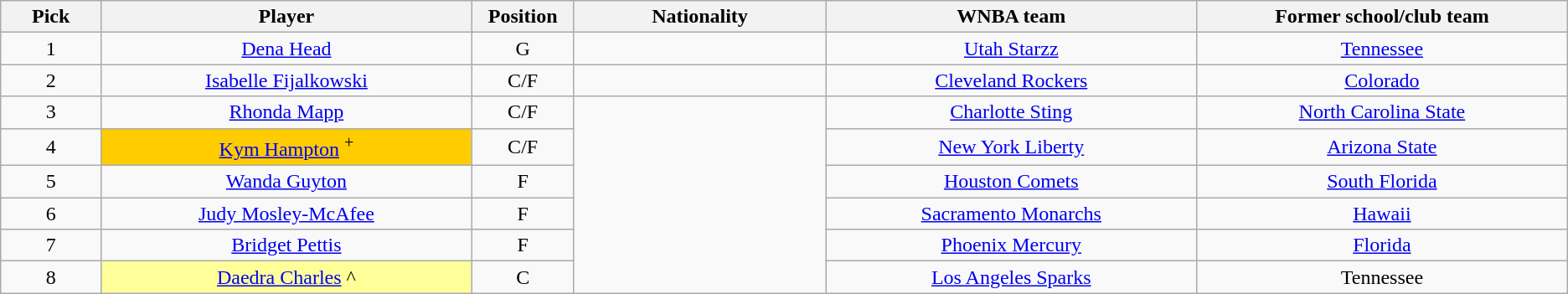<table class="wikitable sortable" style="text-align: center;">
<tr>
<th width=75>Pick</th>
<th width=300>Player</th>
<th width=75>Position</th>
<th width=200>Nationality</th>
<th width=300>WNBA team</th>
<th width=300>Former school/club team</th>
</tr>
<tr>
<td>1</td>
<td><a href='#'>Dena Head</a></td>
<td>G</td>
<td></td>
<td><a href='#'>Utah Starzz</a></td>
<td><a href='#'>Tennessee</a></td>
</tr>
<tr>
<td>2</td>
<td><a href='#'>Isabelle Fijalkowski</a></td>
<td>C/F</td>
<td></td>
<td><a href='#'>Cleveland Rockers</a></td>
<td><a href='#'>Colorado</a></td>
</tr>
<tr>
<td>3</td>
<td><a href='#'>Rhonda Mapp</a></td>
<td>C/F</td>
<td rowspan=6></td>
<td><a href='#'>Charlotte Sting</a></td>
<td><a href='#'>North Carolina State</a></td>
</tr>
<tr>
<td>4</td>
<td bgcolor="#FFCC00"><a href='#'>Kym Hampton</a> <sup>+</sup></td>
<td>C/F</td>
<td><a href='#'>New York Liberty</a></td>
<td><a href='#'>Arizona State</a></td>
</tr>
<tr>
<td>5</td>
<td><a href='#'>Wanda Guyton</a></td>
<td>F</td>
<td><a href='#'>Houston Comets</a></td>
<td><a href='#'>South Florida</a></td>
</tr>
<tr>
<td>6</td>
<td><a href='#'>Judy Mosley-McAfee</a></td>
<td>F</td>
<td><a href='#'>Sacramento Monarchs</a></td>
<td><a href='#'>Hawaii</a></td>
</tr>
<tr>
<td>7</td>
<td><a href='#'>Bridget Pettis</a></td>
<td>F</td>
<td><a href='#'>Phoenix Mercury</a></td>
<td><a href='#'>Florida</a></td>
</tr>
<tr>
<td>8</td>
<td bgcolor="#FFFF99"><a href='#'>Daedra Charles</a> ^</td>
<td>C</td>
<td><a href='#'>Los Angeles Sparks</a></td>
<td>Tennessee</td>
</tr>
</table>
